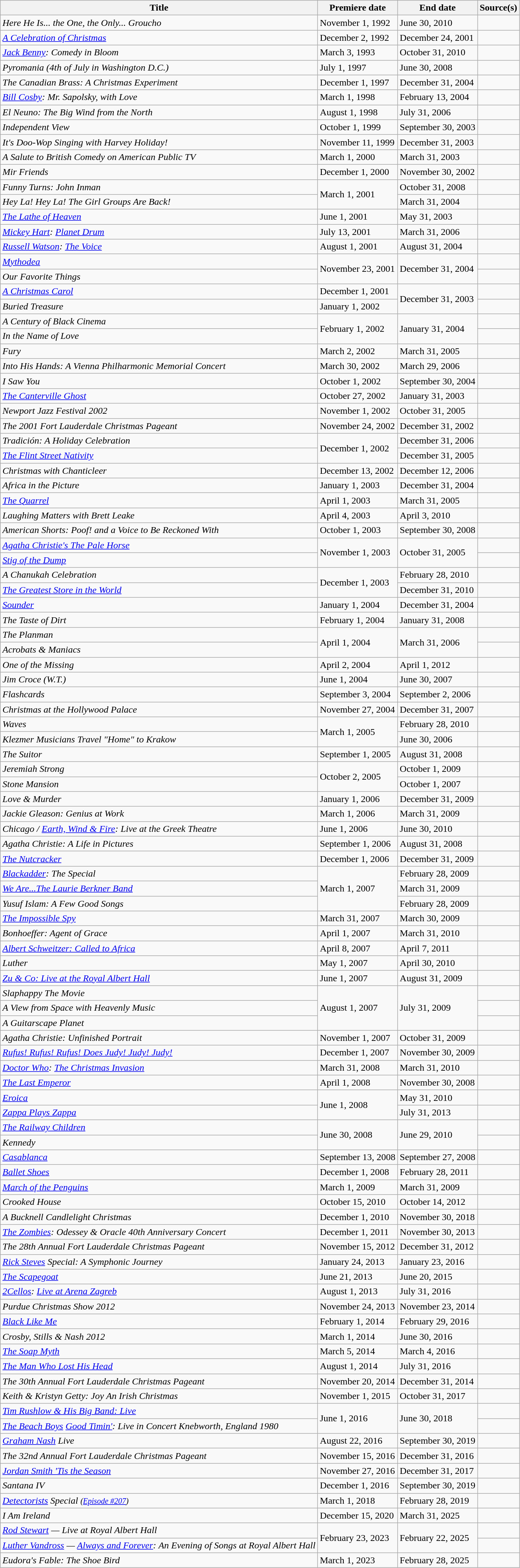<table class="wikitable sortable">
<tr>
<th>Title</th>
<th>Premiere date</th>
<th>End date</th>
<th>Source(s)</th>
</tr>
<tr>
<td><em>Here He Is... the One, the Only... Groucho</em></td>
<td>November 1, 1992</td>
<td>June 30, 2010</td>
<td></td>
</tr>
<tr>
<td><em><a href='#'>A Celebration of Christmas</a></em></td>
<td>December 2, 1992</td>
<td>December 24, 2001</td>
<td></td>
</tr>
<tr>
<td><em><a href='#'>Jack Benny</a>: Comedy in Bloom</em></td>
<td>March 3, 1993</td>
<td>October 31, 2010</td>
<td></td>
</tr>
<tr>
<td><em>Pyromania (4th of July in Washington D.C.)</em></td>
<td>July 1, 1997</td>
<td>June 30, 2008</td>
<td></td>
</tr>
<tr>
<td><em>The Canadian Brass: A Christmas Experiment</em></td>
<td>December 1, 1997</td>
<td>December 31, 2004</td>
<td></td>
</tr>
<tr>
<td><em><a href='#'>Bill Cosby</a>: Mr. Sapolsky, with Love</em></td>
<td>March 1, 1998</td>
<td>February 13, 2004</td>
<td></td>
</tr>
<tr>
<td><em>El Neuno: The Big Wind from the North</em></td>
<td>August 1, 1998</td>
<td>July 31, 2006</td>
<td></td>
</tr>
<tr>
<td><em>Independent View</em></td>
<td>October 1, 1999</td>
<td>September 30, 2003</td>
<td></td>
</tr>
<tr>
<td><em>It's Doo-Wop Singing with Harvey Holiday!</em></td>
<td>November 11, 1999</td>
<td>December 31, 2003</td>
<td></td>
</tr>
<tr>
<td><em>A Salute to British Comedy on American Public TV</em></td>
<td>March 1, 2000</td>
<td>March 31, 2003</td>
<td></td>
</tr>
<tr>
<td><em>Mir Friends</em></td>
<td>December 1, 2000</td>
<td>November 30, 2002</td>
<td></td>
</tr>
<tr>
<td><em>Funny Turns: John Inman</em></td>
<td rowspan="2">March 1, 2001</td>
<td>October 31, 2008</td>
<td></td>
</tr>
<tr>
<td><em>Hey La! Hey La! The Girl Groups Are Back!</em></td>
<td>March 31, 2004</td>
<td></td>
</tr>
<tr>
<td><em><a href='#'>The Lathe of Heaven</a></em></td>
<td>June 1, 2001</td>
<td>May 31, 2003</td>
<td></td>
</tr>
<tr>
<td><em><a href='#'>Mickey Hart</a>: <a href='#'>Planet Drum</a></em></td>
<td>July 13, 2001</td>
<td>March 31, 2006</td>
<td></td>
</tr>
<tr>
<td><em><a href='#'>Russell Watson</a>: <a href='#'>The Voice</a></em></td>
<td>August 1, 2001</td>
<td>August 31, 2004</td>
<td></td>
</tr>
<tr>
<td><em><a href='#'>Mythodea</a></em></td>
<td rowspan="2">November 23, 2001</td>
<td rowspan="2">December 31, 2004</td>
<td></td>
</tr>
<tr>
<td><em>Our Favorite Things</em></td>
<td></td>
</tr>
<tr>
<td><em><a href='#'>A Christmas Carol</a></em></td>
<td>December 1, 2001</td>
<td rowspan="2">December 31, 2003</td>
<td></td>
</tr>
<tr>
<td><em>Buried Treasure</em></td>
<td>January 1, 2002</td>
<td></td>
</tr>
<tr>
<td><em>A Century of Black Cinema</em></td>
<td rowspan="2">February 1, 2002</td>
<td rowspan="2">January 31, 2004</td>
<td></td>
</tr>
<tr>
<td><em>In the Name of Love</em></td>
<td></td>
</tr>
<tr>
<td><em>Fury</em></td>
<td>March 2, 2002</td>
<td>March 31, 2005</td>
<td></td>
</tr>
<tr>
<td><em>Into His Hands: A Vienna Philharmonic Memorial Concert</em></td>
<td>March 30, 2002</td>
<td>March 29, 2006</td>
<td></td>
</tr>
<tr>
<td><em>I Saw You</em></td>
<td>October 1, 2002</td>
<td>September 30, 2004</td>
<td></td>
</tr>
<tr>
<td><em><a href='#'>The Canterville Ghost</a></em></td>
<td>October 27, 2002</td>
<td>January 31, 2003</td>
<td></td>
</tr>
<tr>
<td><em>Newport Jazz Festival 2002</em></td>
<td>November 1, 2002</td>
<td>October 31, 2005</td>
<td></td>
</tr>
<tr>
<td><em>The 2001 Fort Lauderdale Christmas Pageant</em></td>
<td>November 24, 2002</td>
<td>December 31, 2002</td>
<td></td>
</tr>
<tr>
<td><em>Tradición: A Holiday Celebration</em></td>
<td rowspan="2">December 1, 2002</td>
<td>December 31, 2006</td>
<td></td>
</tr>
<tr>
<td><em><a href='#'>The Flint Street Nativity</a></em></td>
<td>December 31, 2005</td>
<td></td>
</tr>
<tr>
<td><em>Christmas with Chanticleer</em></td>
<td>December 13, 2002</td>
<td>December 12, 2006</td>
<td></td>
</tr>
<tr>
<td><em>Africa in the Picture</em></td>
<td>January 1, 2003</td>
<td>December 31, 2004</td>
<td></td>
</tr>
<tr>
<td><em><a href='#'>The Quarrel</a></em></td>
<td>April 1, 2003</td>
<td>March 31, 2005</td>
<td></td>
</tr>
<tr>
<td><em>Laughing Matters with Brett Leake</em></td>
<td>April 4, 2003</td>
<td>April 3, 2010</td>
<td></td>
</tr>
<tr>
<td><em>American Shorts: Poof! and a Voice to Be Reckoned With</em></td>
<td>October 1, 2003</td>
<td>September 30, 2008</td>
<td></td>
</tr>
<tr>
<td><em><a href='#'>Agatha Christie's The Pale Horse</a></em></td>
<td rowspan="2">November 1, 2003</td>
<td rowspan="2">October 31, 2005</td>
<td></td>
</tr>
<tr>
<td><em><a href='#'>Stig of the Dump</a></em></td>
<td></td>
</tr>
<tr>
<td><em>A Chanukah Celebration</em></td>
<td rowspan="2">December 1, 2003</td>
<td>February 28, 2010</td>
<td></td>
</tr>
<tr>
<td><em><a href='#'>The Greatest Store in the World</a></em></td>
<td>December 31, 2010</td>
<td></td>
</tr>
<tr>
<td><em><a href='#'>Sounder</a></em></td>
<td>January 1, 2004</td>
<td>December 31, 2004</td>
<td></td>
</tr>
<tr>
<td><em>The Taste of Dirt</em></td>
<td>February 1, 2004</td>
<td>January 31, 2008</td>
<td></td>
</tr>
<tr>
<td><em>The Planman</em></td>
<td rowspan="2">April 1, 2004</td>
<td rowspan="2">March 31, 2006</td>
<td></td>
</tr>
<tr>
<td><em>Acrobats & Maniacs</em></td>
<td></td>
</tr>
<tr>
<td><em>One of the Missing</em></td>
<td>April 2, 2004</td>
<td>April 1, 2012</td>
<td></td>
</tr>
<tr>
<td><em>Jim Croce (W.T.)</em></td>
<td>June 1, 2004</td>
<td>June 30, 2007</td>
<td></td>
</tr>
<tr>
<td><em>Flashcards</em></td>
<td>September 3, 2004</td>
<td>September 2, 2006</td>
<td></td>
</tr>
<tr>
<td><em>Christmas at the Hollywood Palace</em></td>
<td>November 27, 2004</td>
<td>December 31, 2007</td>
<td></td>
</tr>
<tr>
<td><em>Waves</em></td>
<td rowspan="2">March 1, 2005</td>
<td>February 28, 2010</td>
<td></td>
</tr>
<tr>
<td><em>Klezmer Musicians Travel "Home" to Krakow</em></td>
<td>June 30, 2006</td>
<td></td>
</tr>
<tr>
<td><em>The Suitor</em></td>
<td>September 1, 2005</td>
<td>August 31, 2008</td>
<td></td>
</tr>
<tr>
<td><em>Jeremiah Strong</em></td>
<td rowspan="2">October 2, 2005</td>
<td>October 1, 2009</td>
<td></td>
</tr>
<tr>
<td><em>Stone Mansion</em></td>
<td>October 1, 2007</td>
<td></td>
</tr>
<tr>
<td><em>Love & Murder</em></td>
<td>January 1, 2006</td>
<td>December 31, 2009</td>
<td></td>
</tr>
<tr>
<td><em>Jackie Gleason: Genius at Work</em></td>
<td>March 1, 2006</td>
<td>March 31, 2009</td>
<td></td>
</tr>
<tr>
<td><em>Chicago / <a href='#'>Earth, Wind & Fire</a>: Live at the Greek Theatre</em></td>
<td>June 1, 2006</td>
<td>June 30, 2010</td>
<td></td>
</tr>
<tr>
<td><em>Agatha Christie: A Life in Pictures</em></td>
<td>September 1, 2006</td>
<td>August 31, 2008</td>
<td></td>
</tr>
<tr>
<td><em><a href='#'>The Nutcracker</a></em></td>
<td>December 1, 2006</td>
<td>December 31, 2009</td>
<td></td>
</tr>
<tr>
<td><em><a href='#'>Blackadder</a>: The Special</em></td>
<td rowspan="3">March 1, 2007</td>
<td>February 28, 2009</td>
<td></td>
</tr>
<tr>
<td><em><a href='#'>We Are...The Laurie Berkner Band</a></em></td>
<td>March 31, 2009</td>
<td></td>
</tr>
<tr>
<td><em>Yusuf Islam: A Few Good Songs</em></td>
<td>February 28, 2009</td>
<td></td>
</tr>
<tr>
<td><em><a href='#'>The Impossible Spy</a></em></td>
<td>March 31, 2007</td>
<td>March 30, 2009</td>
<td></td>
</tr>
<tr>
<td><em>Bonhoeffer: Agent of Grace</em></td>
<td>April 1, 2007</td>
<td>March 31, 2010</td>
<td></td>
</tr>
<tr>
<td><em><a href='#'>Albert Schweitzer: Called to Africa</a></em></td>
<td>April 8, 2007</td>
<td>April 7, 2011</td>
<td></td>
</tr>
<tr>
<td><em>Luther</em></td>
<td>May 1, 2007</td>
<td>April 30, 2010</td>
<td></td>
</tr>
<tr>
<td><em><a href='#'>Zu & Co: Live at the Royal Albert Hall</a></em></td>
<td>June 1, 2007</td>
<td>August 31, 2009</td>
<td></td>
</tr>
<tr>
<td><em>Slaphappy The Movie</em></td>
<td rowspan="3">August 1, 2007</td>
<td rowspan="3">July 31, 2009</td>
<td></td>
</tr>
<tr>
<td><em>A View from Space with Heavenly Music</em></td>
<td></td>
</tr>
<tr>
<td><em>A Guitarscape Planet</em></td>
<td></td>
</tr>
<tr>
<td><em>Agatha Christie: Unfinished Portrait</em></td>
<td>November 1, 2007</td>
<td>October 31, 2009</td>
<td></td>
</tr>
<tr>
<td><em><a href='#'>Rufus! Rufus! Rufus! Does Judy! Judy! Judy!</a></em></td>
<td>December 1, 2007</td>
<td>November 30, 2009</td>
<td></td>
</tr>
<tr>
<td><em><a href='#'>Doctor Who</a>: <a href='#'>The Christmas Invasion</a></em></td>
<td>March 31, 2008</td>
<td>March 31, 2010</td>
<td></td>
</tr>
<tr>
<td><em><a href='#'>The Last Emperor</a></em></td>
<td>April 1, 2008</td>
<td>November 30, 2008</td>
<td></td>
</tr>
<tr>
<td><em><a href='#'>Eroica</a></em></td>
<td rowspan="2">June 1, 2008</td>
<td>May 31, 2010</td>
<td></td>
</tr>
<tr>
<td><em><a href='#'>Zappa Plays Zappa</a></em></td>
<td>July 31, 2013</td>
<td></td>
</tr>
<tr>
<td><em><a href='#'>The Railway Children</a></em></td>
<td rowspan="2">June 30, 2008</td>
<td rowspan="2">June 29, 2010</td>
<td></td>
</tr>
<tr>
<td><em>Kennedy</em></td>
<td></td>
</tr>
<tr>
<td><em><a href='#'>Casablanca</a></em></td>
<td>September 13, 2008</td>
<td>September 27, 2008</td>
<td></td>
</tr>
<tr>
<td><em><a href='#'>Ballet Shoes</a></em></td>
<td>December 1, 2008</td>
<td>February 28, 2011</td>
<td></td>
</tr>
<tr>
<td><em><a href='#'>March of the Penguins</a></em></td>
<td>March 1, 2009</td>
<td>March 31, 2009</td>
<td></td>
</tr>
<tr>
<td><em>Crooked House</em></td>
<td>October 15, 2010</td>
<td>October 14, 2012</td>
<td></td>
</tr>
<tr>
<td><em>A Bucknell Candlelight Christmas</em></td>
<td>December 1, 2010</td>
<td>November 30, 2018</td>
<td></td>
</tr>
<tr>
<td><em><a href='#'>The Zombies</a>: Odessey & Oracle 40th Anniversary Concert</em></td>
<td>December 1, 2011</td>
<td>November 30, 2013</td>
<td></td>
</tr>
<tr>
<td><em>The 28th Annual Fort Lauderdale Christmas Pageant</em></td>
<td>November 15, 2012</td>
<td>December 31, 2012</td>
<td></td>
</tr>
<tr>
<td><em><a href='#'>Rick Steves</a> Special: A Symphonic Journey</em></td>
<td>January 24, 2013</td>
<td>January 23, 2016</td>
<td></td>
</tr>
<tr>
<td><em><a href='#'>The Scapegoat</a></em></td>
<td>June 21, 2013</td>
<td>June 20, 2015</td>
<td></td>
</tr>
<tr>
<td><em><a href='#'>2Cellos</a>: <a href='#'>Live at Arena Zagreb</a></em></td>
<td>August 1, 2013</td>
<td>July 31, 2016</td>
<td></td>
</tr>
<tr>
<td><em>Purdue Christmas Show 2012</em></td>
<td>November 24, 2013</td>
<td>November 23, 2014</td>
<td></td>
</tr>
<tr>
<td><em><a href='#'>Black Like Me</a></em></td>
<td>February 1, 2014</td>
<td>February 29, 2016</td>
<td></td>
</tr>
<tr>
<td><em>Crosby, Stills & Nash 2012</em></td>
<td>March 1, 2014</td>
<td>June 30, 2016</td>
<td></td>
</tr>
<tr>
<td><em><a href='#'>The Soap Myth</a></em></td>
<td>March 5, 2014</td>
<td>March 4, 2016</td>
<td></td>
</tr>
<tr>
<td><em><a href='#'>The Man Who Lost His Head</a></em></td>
<td>August 1, 2014</td>
<td>July 31, 2016</td>
<td></td>
</tr>
<tr>
<td><em>The 30th Annual Fort Lauderdale Christmas Pageant</em></td>
<td>November 20, 2014</td>
<td>December 31, 2014</td>
<td></td>
</tr>
<tr>
<td><em>Keith & Kristyn Getty: Joy An Irish Christmas</em></td>
<td>November 1, 2015</td>
<td>October 31, 2017</td>
<td></td>
</tr>
<tr>
<td><em><a href='#'>Tim Rushlow & His Big Band: Live</a></em></td>
<td rowspan="2">June 1, 2016</td>
<td rowspan="2">June 30, 2018</td>
<td></td>
</tr>
<tr>
<td><em><a href='#'>The Beach Boys</a> <a href='#'>Good Timin'</a>: Live in Concert Knebworth, England 1980</em></td>
<td></td>
</tr>
<tr>
<td><em><a href='#'>Graham Nash</a> Live</em></td>
<td>August 22, 2016</td>
<td>September 30, 2019</td>
<td></td>
</tr>
<tr>
<td><em>The 32nd Annual Fort Lauderdale Christmas Pageant</em></td>
<td>November 15, 2016</td>
<td>December 31, 2016</td>
<td></td>
</tr>
<tr>
<td><em><a href='#'>Jordan Smith 'Tis the Season</a></em></td>
<td>November 27, 2016</td>
<td>December 31, 2017</td>
<td></td>
</tr>
<tr>
<td><em>Santana IV</em></td>
<td>December 1, 2016</td>
<td>September 30, 2019</td>
<td></td>
</tr>
<tr>
<td><em><a href='#'>Detectorists</a> Special <small>(<a href='#'>Episode #207</a>)</small></em></td>
<td>March 1, 2018</td>
<td>February 28, 2019</td>
<td></td>
</tr>
<tr>
<td><em>I Am Ireland</em></td>
<td>December 15, 2020</td>
<td>March 31, 2025</td>
<td></td>
</tr>
<tr>
<td><em><a href='#'>Rod Stewart</a> — Live at Royal Albert Hall</em></td>
<td rowspan="2">February 23, 2023</td>
<td rowspan="2">February 22, 2025</td>
<td></td>
</tr>
<tr>
<td><em><a href='#'>Luther Vandross</a> — <a href='#'>Always and Forever</a>: An Evening of Songs at Royal Albert Hall</em></td>
<td></td>
</tr>
<tr>
<td><em>Eudora's Fable: The Shoe Bird</em></td>
<td>March 1, 2023</td>
<td>February 28, 2025</td>
<td></td>
</tr>
</table>
